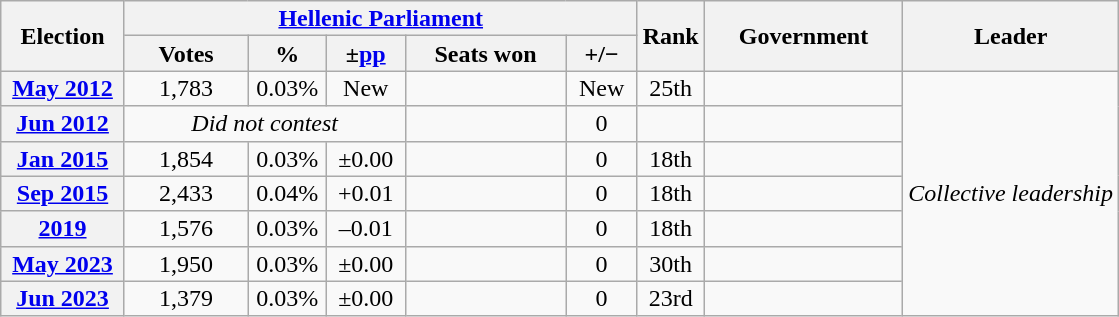<table class="wikitable" style="text-align:center; line-height:16px;">
<tr>
<th rowspan="2" style="width:75px;">Election</th>
<th colspan="5"><a href='#'>Hellenic Parliament</a></th>
<th rowspan="2" style="width:30px;">Rank</th>
<th rowspan="2" style="width:125px;">Government</th>
<th rowspan="2">Leader</th>
</tr>
<tr>
<th style="width:75px;">Votes</th>
<th style="width:45px;">%</th>
<th style="width:45px;">±<a href='#'>pp</a></th>
<th style="width:100px;">Seats won</th>
<th style="width:40px;">+/−</th>
</tr>
<tr>
<th><a href='#'>May 2012</a></th>
<td>1,783</td>
<td>0.03%</td>
<td>New</td>
<td></td>
<td>New</td>
<td>25th</td>
<td></td>
<td rowspan=7><em>Collective leadership</em></td>
</tr>
<tr>
<th><a href='#'>Jun 2012</a></th>
<td colspan=3><em>Did not contest</em></td>
<td></td>
<td> 0</td>
<td></td>
<td></td>
</tr>
<tr>
<th><a href='#'>Jan 2015</a></th>
<td>1,854</td>
<td>0.03%</td>
<td>±0.00</td>
<td></td>
<td> 0</td>
<td>18th</td>
<td></td>
</tr>
<tr>
<th><a href='#'>Sep 2015</a></th>
<td>2,433</td>
<td>0.04%</td>
<td>+0.01</td>
<td></td>
<td> 0</td>
<td>18th</td>
<td></td>
</tr>
<tr>
<th><a href='#'>2019</a></th>
<td>1,576</td>
<td>0.03%</td>
<td>–0.01</td>
<td></td>
<td> 0</td>
<td>18th</td>
<td></td>
</tr>
<tr>
<th><a href='#'>May 2023</a></th>
<td>1,950</td>
<td>0.03%</td>
<td>±0.00</td>
<td></td>
<td> 0</td>
<td>30th</td>
<td></td>
</tr>
<tr>
<th><a href='#'>Jun 2023</a></th>
<td>1,379</td>
<td>0.03%</td>
<td>±0.00</td>
<td></td>
<td> 0</td>
<td>23rd</td>
<td></td>
</tr>
</table>
